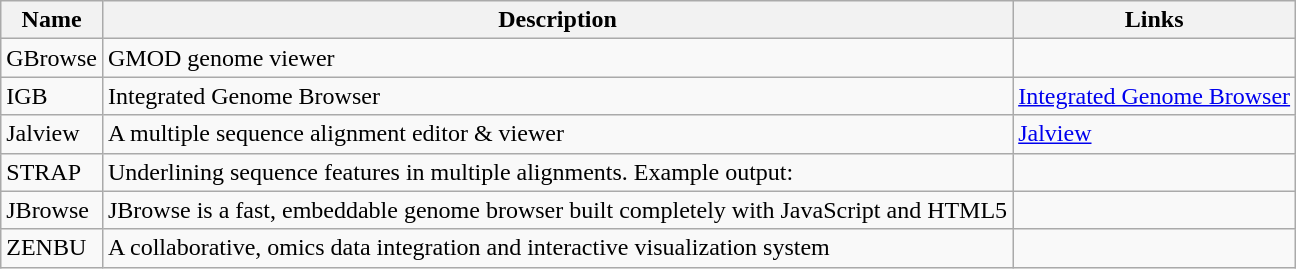<table class="wikitable">
<tr>
<th>Name</th>
<th>Description</th>
<th>Links</th>
</tr>
<tr>
<td>GBrowse</td>
<td>GMOD genome viewer</td>
<td></td>
</tr>
<tr>
<td>IGB</td>
<td>Integrated Genome Browser</td>
<td><a href='#'>Integrated Genome Browser</a></td>
</tr>
<tr>
<td>Jalview</td>
<td>A multiple sequence alignment editor & viewer</td>
<td><a href='#'>Jalview</a></td>
</tr>
<tr>
<td>STRAP</td>
<td>Underlining sequence features in multiple alignments. Example output: </td>
<td></td>
</tr>
<tr>
<td>JBrowse</td>
<td>JBrowse is a fast, embeddable genome browser built completely with JavaScript and HTML5</td>
<td></td>
</tr>
<tr>
<td>ZENBU</td>
<td>A collaborative, omics data integration and interactive visualization system</td>
<td></td>
</tr>
</table>
